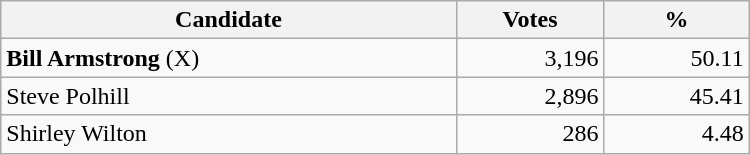<table style="width:500px;" class="wikitable">
<tr>
<th align="center">Candidate</th>
<th align="center">Votes</th>
<th align="center">%</th>
</tr>
<tr>
<td align="left"><strong>Bill Armstrong</strong> (X)</td>
<td align="right">3,196</td>
<td align="right">50.11</td>
</tr>
<tr>
<td align="left">Steve Polhill</td>
<td align="right">2,896</td>
<td align="right">45.41</td>
</tr>
<tr>
<td align="left">Shirley Wilton</td>
<td align="right">286</td>
<td align="right">4.48</td>
</tr>
</table>
